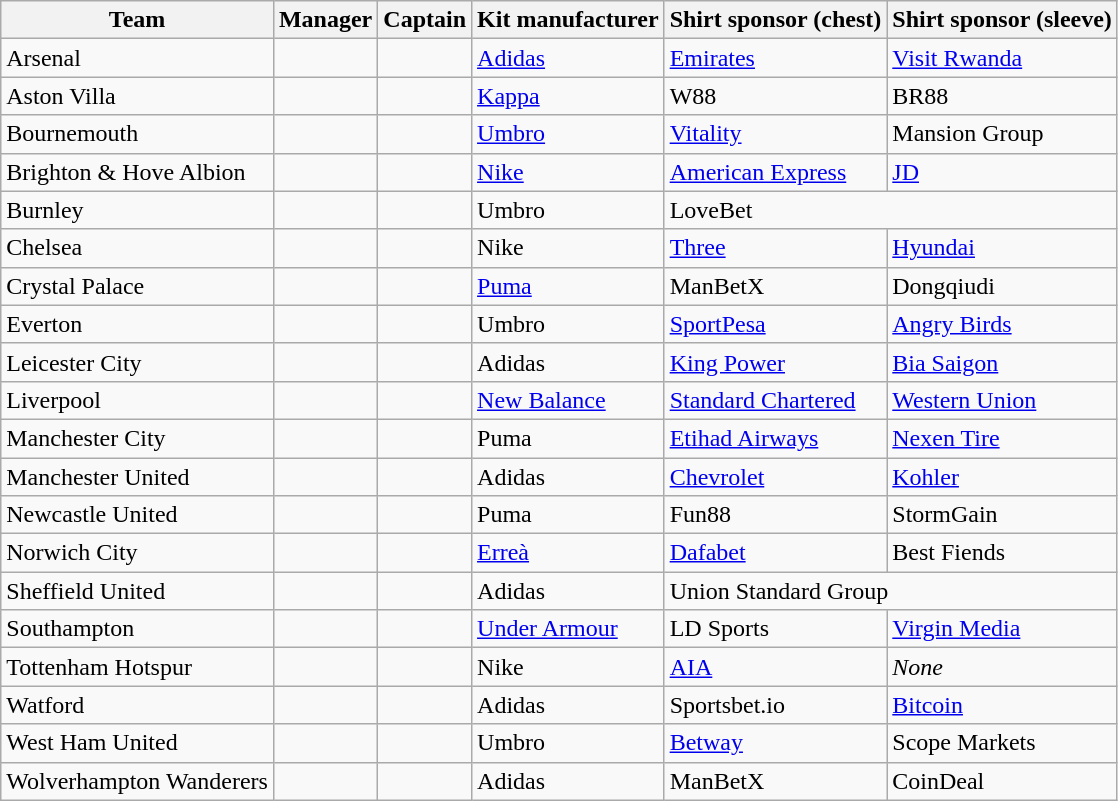<table class="wikitable sortable">
<tr>
<th>Team</th>
<th>Manager</th>
<th>Captain</th>
<th>Kit manufacturer</th>
<th>Shirt sponsor (chest)</th>
<th>Shirt sponsor (sleeve)</th>
</tr>
<tr>
<td>Arsenal</td>
<td> </td>
<td> </td>
<td><a href='#'>Adidas</a></td>
<td><a href='#'>Emirates</a></td>
<td><a href='#'>Visit Rwanda</a></td>
</tr>
<tr>
<td>Aston Villa</td>
<td> </td>
<td> </td>
<td><a href='#'>Kappa</a></td>
<td>W88</td>
<td>BR88</td>
</tr>
<tr>
<td>Bournemouth</td>
<td> </td>
<td> </td>
<td><a href='#'>Umbro</a></td>
<td><a href='#'>Vitality</a></td>
<td>Mansion Group</td>
</tr>
<tr>
<td>Brighton & Hove Albion</td>
<td> </td>
<td> </td>
<td><a href='#'>Nike</a></td>
<td><a href='#'>American Express</a></td>
<td><a href='#'>JD</a></td>
</tr>
<tr>
<td>Burnley</td>
<td> </td>
<td> </td>
<td>Umbro</td>
<td colspan=2>LoveBet</td>
</tr>
<tr>
<td>Chelsea</td>
<td> </td>
<td> </td>
<td>Nike</td>
<td><a href='#'>Three</a></td>
<td><a href='#'>Hyundai</a></td>
</tr>
<tr>
<td>Crystal Palace</td>
<td> </td>
<td> </td>
<td><a href='#'>Puma</a></td>
<td>ManBetX</td>
<td>Dongqiudi</td>
</tr>
<tr>
<td>Everton</td>
<td> </td>
<td> </td>
<td>Umbro</td>
<td><a href='#'>SportPesa</a></td>
<td><a href='#'>Angry Birds</a></td>
</tr>
<tr>
<td>Leicester City</td>
<td> </td>
<td> </td>
<td>Adidas</td>
<td><a href='#'>King Power</a></td>
<td><a href='#'>Bia Saigon</a></td>
</tr>
<tr>
<td>Liverpool</td>
<td> </td>
<td> </td>
<td><a href='#'>New Balance</a></td>
<td><a href='#'>Standard Chartered</a></td>
<td><a href='#'>Western Union</a></td>
</tr>
<tr>
<td>Manchester City</td>
<td> </td>
<td> </td>
<td>Puma</td>
<td><a href='#'>Etihad Airways</a></td>
<td><a href='#'>Nexen Tire</a></td>
</tr>
<tr>
<td>Manchester United</td>
<td> </td>
<td> </td>
<td>Adidas</td>
<td><a href='#'>Chevrolet</a></td>
<td><a href='#'>Kohler</a></td>
</tr>
<tr>
<td>Newcastle United</td>
<td> </td>
<td> </td>
<td>Puma</td>
<td>Fun88</td>
<td>StormGain</td>
</tr>
<tr>
<td>Norwich City</td>
<td> </td>
<td> </td>
<td><a href='#'>Erreà</a></td>
<td><a href='#'>Dafabet</a></td>
<td>Best Fiends</td>
</tr>
<tr>
<td>Sheffield United</td>
<td> </td>
<td> </td>
<td>Adidas</td>
<td colspan=2>Union Standard Group</td>
</tr>
<tr>
<td>Southampton</td>
<td> </td>
<td> </td>
<td><a href='#'>Under Armour</a></td>
<td>LD Sports</td>
<td><a href='#'>Virgin Media</a></td>
</tr>
<tr>
<td>Tottenham Hotspur</td>
<td> </td>
<td> </td>
<td>Nike</td>
<td><a href='#'>AIA</a></td>
<td><em>None</em></td>
</tr>
<tr>
<td>Watford</td>
<td></td>
<td> </td>
<td>Adidas</td>
<td>Sportsbet.io</td>
<td><a href='#'>Bitcoin</a></td>
</tr>
<tr>
<td>West Ham United</td>
<td> </td>
<td> </td>
<td>Umbro</td>
<td><a href='#'>Betway</a></td>
<td>Scope Markets</td>
</tr>
<tr>
<td>Wolverhampton Wanderers</td>
<td> </td>
<td> </td>
<td>Adidas</td>
<td>ManBetX</td>
<td>CoinDeal</td>
</tr>
</table>
